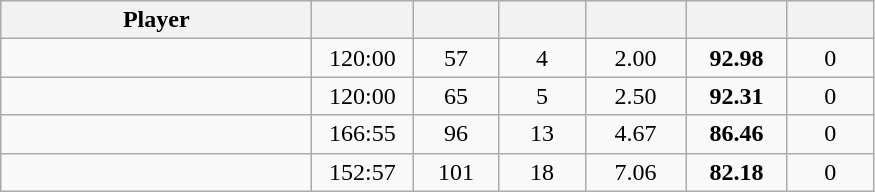<table class="wikitable sortable" style="text-align:center;">
<tr>
<th width="200px">Player</th>
<th width="60px"></th>
<th width="50px"></th>
<th width="50px"></th>
<th width="60px"></th>
<th width="60px"></th>
<th width="50px"></th>
</tr>
<tr>
<td align="left"> </td>
<td>120:00</td>
<td>57</td>
<td>4</td>
<td>2.00</td>
<td><strong>92.98</strong></td>
<td>0</td>
</tr>
<tr>
<td align="left"> </td>
<td>120:00</td>
<td>65</td>
<td>5</td>
<td>2.50</td>
<td><strong>92.31</strong></td>
<td>0</td>
</tr>
<tr>
<td align="left"> </td>
<td>166:55</td>
<td>96</td>
<td>13</td>
<td>4.67</td>
<td><strong>86.46</strong></td>
<td>0</td>
</tr>
<tr>
<td align="left"> </td>
<td>152:57</td>
<td>101</td>
<td>18</td>
<td>7.06</td>
<td><strong>82.18</strong></td>
<td>0</td>
</tr>
</table>
